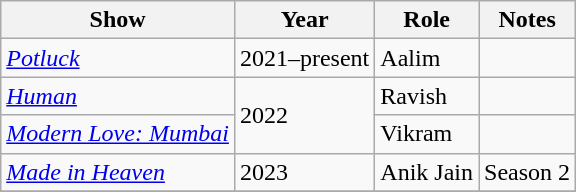<table class="wikitable">
<tr>
<th>Show</th>
<th>Year</th>
<th>Role</th>
<th>Notes</th>
</tr>
<tr>
<td><em><a href='#'>Potluck</a></em></td>
<td>2021–present</td>
<td>Aalim</td>
<td></td>
</tr>
<tr>
<td><em><a href='#'>Human</a></em></td>
<td rowspan=2>2022</td>
<td>Ravish</td>
<td></td>
</tr>
<tr>
<td><em><a href='#'>Modern Love: Mumbai</a></em></td>
<td>Vikram</td>
<td></td>
</tr>
<tr>
<td><em><a href='#'>Made in Heaven</a></em></td>
<td>2023</td>
<td>Anik Jain</td>
<td>Season 2</td>
</tr>
<tr>
</tr>
</table>
